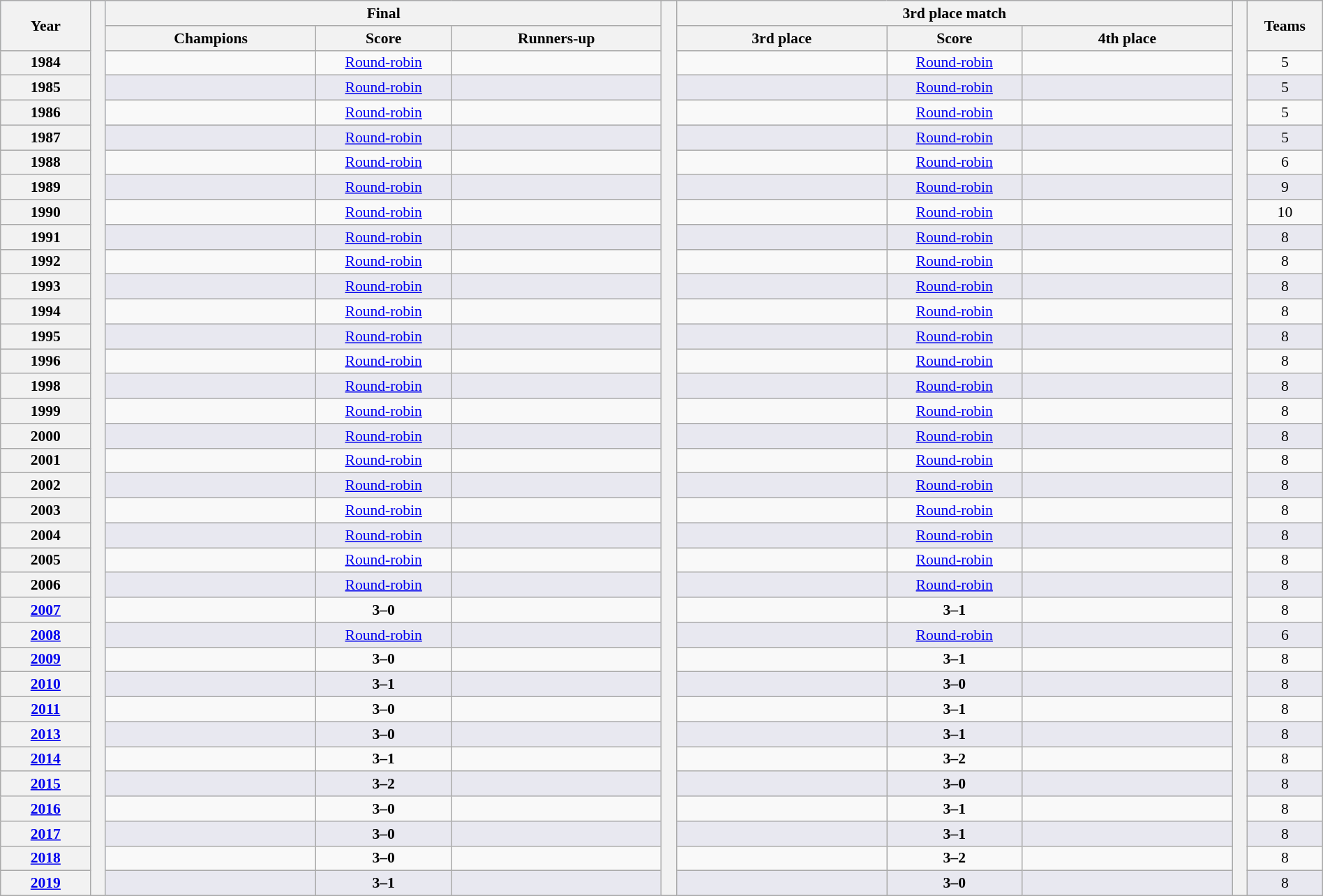<table class="wikitable" style="font-size:90%; width: 100%; text-align: center;">
<tr bgcolor=#c1d8ff>
<th rowspan=2 width=6%>Year</th>
<th width=1% rowspan=36 bgcolor=ffffff></th>
<th colspan=3>Final</th>
<th width=1% rowspan=36 bgcolor=ffffff></th>
<th colspan=3>3rd place match</th>
<th width=1% rowspan=36 bgcolor=#ffffff></th>
<th rowspan=2 width=5%>Teams</th>
</tr>
<tr bgcolor=#efefef>
<th width=14%>Champions</th>
<th width=9%>Score</th>
<th width=14%>Runners-up</th>
<th width=14%>3rd place</th>
<th width=9%>Score</th>
<th width=14%>4th place</th>
</tr>
<tr>
<th>1984</th>
<td><strong></strong></td>
<td><a href='#'>Round-robin</a></td>
<td></td>
<td></td>
<td><a href='#'>Round-robin</a></td>
<td></td>
<td>5</td>
</tr>
<tr bgcolor=#E8E8F0>
<th>1985</th>
<td><strong></strong></td>
<td><a href='#'>Round-robin</a></td>
<td></td>
<td></td>
<td><a href='#'>Round-robin</a></td>
<td></td>
<td>5</td>
</tr>
<tr>
<th>1986</th>
<td><strong></strong></td>
<td><a href='#'>Round-robin</a></td>
<td></td>
<td></td>
<td><a href='#'>Round-robin</a></td>
<td></td>
<td>5</td>
</tr>
<tr bgcolor=#E8E8F0>
<th>1987</th>
<td><strong></strong></td>
<td><a href='#'>Round-robin</a></td>
<td></td>
<td></td>
<td><a href='#'>Round-robin</a></td>
<td></td>
<td>5</td>
</tr>
<tr>
<th>1988</th>
<td><strong></strong></td>
<td><a href='#'>Round-robin</a></td>
<td></td>
<td></td>
<td><a href='#'>Round-robin</a></td>
<td></td>
<td>6</td>
</tr>
<tr bgcolor=#E8E8F0>
<th>1989</th>
<td><strong></strong></td>
<td><a href='#'>Round-robin</a></td>
<td></td>
<td></td>
<td><a href='#'>Round-robin</a></td>
<td></td>
<td>9</td>
</tr>
<tr>
<th>1990</th>
<td><strong></strong></td>
<td><a href='#'>Round-robin</a></td>
<td></td>
<td></td>
<td><a href='#'>Round-robin</a></td>
<td></td>
<td>10</td>
</tr>
<tr bgcolor=#E8E8F0>
<th>1991</th>
<td><strong></strong></td>
<td><a href='#'>Round-robin</a></td>
<td></td>
<td></td>
<td><a href='#'>Round-robin</a></td>
<td></td>
<td>8</td>
</tr>
<tr>
<th>1992</th>
<td><strong></strong></td>
<td><a href='#'>Round-robin</a></td>
<td></td>
<td></td>
<td><a href='#'>Round-robin</a></td>
<td></td>
<td>8</td>
</tr>
<tr bgcolor=#E8E8F0>
<th>1993</th>
<td><strong></strong></td>
<td><a href='#'>Round-robin</a></td>
<td></td>
<td></td>
<td><a href='#'>Round-robin</a></td>
<td></td>
<td>8</td>
</tr>
<tr>
<th>1994</th>
<td><strong></strong></td>
<td><a href='#'>Round-robin</a></td>
<td></td>
<td></td>
<td><a href='#'>Round-robin</a></td>
<td></td>
<td>8</td>
</tr>
<tr bgcolor=#E8E8F0>
<th>1995</th>
<td><strong></strong></td>
<td><a href='#'>Round-robin</a></td>
<td></td>
<td></td>
<td><a href='#'>Round-robin</a></td>
<td></td>
<td>8</td>
</tr>
<tr>
<th>1996</th>
<td><strong></strong></td>
<td><a href='#'>Round-robin</a></td>
<td></td>
<td></td>
<td><a href='#'>Round-robin</a></td>
<td></td>
<td>8</td>
</tr>
<tr bgcolor=#E8E8F0>
<th>1998</th>
<td><strong></strong></td>
<td><a href='#'>Round-robin</a></td>
<td></td>
<td></td>
<td><a href='#'>Round-robin</a></td>
<td></td>
<td>8</td>
</tr>
<tr>
<th>1999</th>
<td><strong></strong></td>
<td><a href='#'>Round-robin</a></td>
<td></td>
<td></td>
<td><a href='#'>Round-robin</a></td>
<td></td>
<td>8</td>
</tr>
<tr bgcolor=#E8E8F0>
<th>2000</th>
<td><strong></strong></td>
<td><a href='#'>Round-robin</a></td>
<td></td>
<td></td>
<td><a href='#'>Round-robin</a></td>
<td></td>
<td>8</td>
</tr>
<tr>
<th>2001</th>
<td><strong></strong></td>
<td><a href='#'>Round-robin</a></td>
<td></td>
<td></td>
<td><a href='#'>Round-robin</a></td>
<td></td>
<td>8</td>
</tr>
<tr bgcolor=#E8E8F0>
<th>2002</th>
<td><strong></strong></td>
<td><a href='#'>Round-robin</a></td>
<td></td>
<td></td>
<td><a href='#'>Round-robin</a></td>
<td></td>
<td>8</td>
</tr>
<tr>
<th>2003</th>
<td><strong></strong></td>
<td><a href='#'>Round-robin</a></td>
<td></td>
<td></td>
<td><a href='#'>Round-robin</a></td>
<td></td>
<td>8</td>
</tr>
<tr bgcolor=#E8E8F0>
<th>2004</th>
<td><strong></strong></td>
<td><a href='#'>Round-robin</a></td>
<td></td>
<td></td>
<td><a href='#'>Round-robin</a></td>
<td></td>
<td>8</td>
</tr>
<tr>
<th>2005</th>
<td><strong></strong></td>
<td><a href='#'>Round-robin</a></td>
<td></td>
<td></td>
<td><a href='#'>Round-robin</a></td>
<td></td>
<td>8</td>
</tr>
<tr bgcolor=#E8E8F0>
<th>2006</th>
<td><strong></strong></td>
<td><a href='#'>Round-robin</a></td>
<td></td>
<td></td>
<td><a href='#'>Round-robin</a></td>
<td></td>
<td>8</td>
</tr>
<tr>
<th><a href='#'>2007</a></th>
<td><strong></strong></td>
<td><strong>3–0</strong></td>
<td></td>
<td></td>
<td><strong>3–1</strong></td>
<td></td>
<td>8</td>
</tr>
<tr bgcolor=#E8E8F0>
<th><a href='#'>2008</a></th>
<td><strong></strong></td>
<td><a href='#'>Round-robin</a></td>
<td></td>
<td></td>
<td><a href='#'>Round-robin</a></td>
<td></td>
<td>6</td>
</tr>
<tr>
<th><a href='#'>2009</a></th>
<td><strong></strong></td>
<td><strong>3–0</strong></td>
<td></td>
<td></td>
<td><strong>3–1</strong></td>
<td></td>
<td>8</td>
</tr>
<tr bgcolor=#E8E8F0>
<th><a href='#'>2010</a></th>
<td><strong></strong></td>
<td><strong>3–1</strong></td>
<td></td>
<td></td>
<td><strong>3–0</strong></td>
<td></td>
<td>8</td>
</tr>
<tr>
<th><a href='#'>2011</a></th>
<td><strong></strong></td>
<td><strong>3–0</strong></td>
<td></td>
<td></td>
<td><strong>3–1</strong></td>
<td></td>
<td>8</td>
</tr>
<tr bgcolor=#E8E8F0>
<th><a href='#'>2013</a></th>
<td><strong></strong></td>
<td><strong>3–0</strong></td>
<td></td>
<td></td>
<td><strong>3–1</strong></td>
<td></td>
<td>8</td>
</tr>
<tr>
<th><a href='#'>2014</a></th>
<td><strong></strong></td>
<td><strong>3–1</strong></td>
<td></td>
<td></td>
<td><strong>3–2</strong></td>
<td></td>
<td>8</td>
</tr>
<tr bgcolor=#E8E8F0>
<th><a href='#'>2015</a></th>
<td><strong></strong></td>
<td><strong>3–2</strong></td>
<td></td>
<td></td>
<td><strong>3–0</strong></td>
<td></td>
<td>8</td>
</tr>
<tr>
<th><a href='#'>2016</a></th>
<td><strong></strong></td>
<td><strong>3–0</strong></td>
<td></td>
<td></td>
<td><strong>3–1</strong></td>
<td></td>
<td>8</td>
</tr>
<tr bgcolor=#E8E8F0>
<th><a href='#'>2017</a></th>
<td><strong></strong></td>
<td><strong>3–0</strong></td>
<td></td>
<td></td>
<td><strong>3–1</strong></td>
<td></td>
<td>8</td>
</tr>
<tr>
<th><a href='#'>2018</a></th>
<td><strong>  </strong></td>
<td><strong>3–0</strong></td>
<td></td>
<td></td>
<td><strong>3–2</strong></td>
<td></td>
<td>8</td>
</tr>
<tr bgcolor=#E8E8F0>
<th><a href='#'>2019</a></th>
<td><strong></strong></td>
<td><strong>3–1</strong></td>
<td></td>
<td></td>
<td><strong>3–0</strong></td>
<td></td>
<td>8</td>
</tr>
</table>
